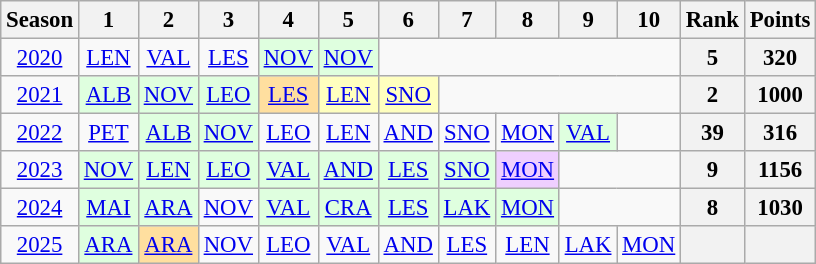<table class="wikitable" style="text-align:center; font-size:95%">
<tr>
<th>Season</th>
<th>1</th>
<th>2</th>
<th>3</th>
<th>4</th>
<th>5</th>
<th>6</th>
<th>7</th>
<th>8</th>
<th>9</th>
<th>10</th>
<th>Rank</th>
<th>Points</th>
</tr>
<tr>
<td><a href='#'>2020</a></td>
<td><a href='#'>LEN</a><br></td>
<td><a href='#'>VAL</a><br></td>
<td><a href='#'>LES</a><br></td>
<td bgcolor="#dfffdf"><a href='#'>NOV</a><br></td>
<td bgcolor="#dfffdf"><a href='#'>NOV</a><br></td>
<td colspan=5></td>
<th>5</th>
<th>320</th>
</tr>
<tr>
<td><a href='#'>2021</a></td>
<td bgcolor="#dfffdf"><a href='#'>ALB</a><br></td>
<td bgcolor="#dfffdf"><a href='#'>NOV</a><br></td>
<td bgcolor="#dfffdf"><a href='#'>LEO</a><br></td>
<td bgcolor="#ffdf9f"><a href='#'>LES</a><br></td>
<td bgcolor="#ffffbf"><a href='#'>LEN</a><br></td>
<td bgcolor="#ffffbf"><a href='#'>SNO</a><br></td>
<td colspan=4></td>
<th><strong>2</strong></th>
<th>1000</th>
</tr>
<tr>
<td><a href='#'>2022</a></td>
<td><a href='#'>PET</a><br></td>
<td bgcolor="#dfffdf"><a href='#'>ALB</a><br></td>
<td bgcolor="#dfffdf"><a href='#'>NOV</a><br></td>
<td><a href='#'>LEO</a><br></td>
<td><a href='#'>LEN</a><br></td>
<td><a href='#'>AND</a><br></td>
<td><a href='#'>SNO</a><br></td>
<td><a href='#'>MON</a><br></td>
<td bgcolor="#dfffdf"><a href='#'>VAL</a><br></td>
<td></td>
<th>39</th>
<th>316</th>
</tr>
<tr>
<td><a href='#'>2023</a></td>
<td bgcolor="#dfffdf"><a href='#'>NOV</a><br></td>
<td bgcolor="#dfffdf"><a href='#'>LEN</a><br></td>
<td bgcolor="#dfffdf"><a href='#'>LEO</a><br></td>
<td bgcolor="#dfffdf"><a href='#'>VAL</a><br></td>
<td bgcolor="#dfffdf"><a href='#'>AND</a><br></td>
<td bgcolor="#dfffdf"><a href='#'>LES</a><br></td>
<td bgcolor="#dfffdf"><a href='#'>SNO</a><br></td>
<td bgcolor="#efcfff"><a href='#'>MON</a><br></td>
<td colspan=2></td>
<th>9</th>
<th>1156</th>
</tr>
<tr>
<td><a href='#'>2024</a></td>
<td bgcolor="#dfffdf"><a href='#'>MAI</a><br></td>
<td bgcolor="#dfffdf"><a href='#'>ARA</a><br></td>
<td><a href='#'>NOV</a><br></td>
<td bgcolor="#dfffdf"><a href='#'>VAL</a><br></td>
<td bgcolor="#dfffdf"><a href='#'>CRA</a><br></td>
<td bgcolor="#dfffdf"><a href='#'>LES</a><br></td>
<td bgcolor="#dfffdf"><a href='#'>LAK</a><br></td>
<td bgcolor="#dfffdf"><a href='#'>MON</a><br></td>
<td colspan=2></td>
<th>8</th>
<th>1030</th>
</tr>
<tr>
<td><a href='#'>2025</a></td>
<td bgcolor="#dfffdf"><a href='#'>ARA</a><br></td>
<td bgcolor="#ffdf9f"><a href='#'>ARA</a><br></td>
<td><a href='#'>NOV</a><br></td>
<td><a href='#'>LEO</a><br></td>
<td><a href='#'>VAL</a><br></td>
<td><a href='#'>AND</a><br></td>
<td><a href='#'>LES</a><br></td>
<td><a href='#'>LEN</a><br></td>
<td><a href='#'>LAK</a><br></td>
<td><a href='#'>MON</a><br></td>
<th></th>
<th></th>
</tr>
</table>
